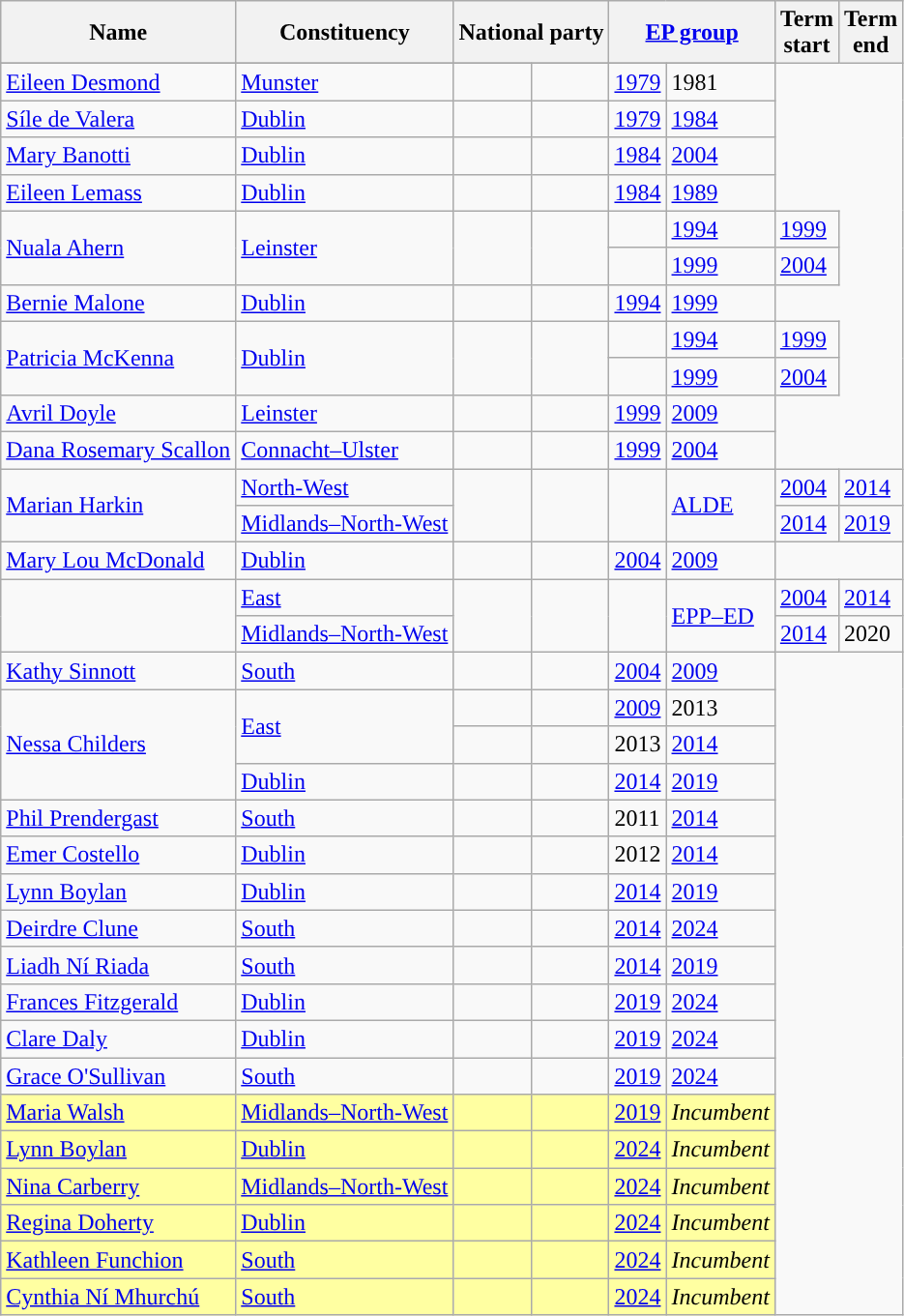<table class="wikitable sortable">
<tr>
<th scope="col">Name</th>
<th scope="col">Constituency</th>
<th scope="col" colspan="2">National party</th>
<th scope="col" colspan="2"><a href='#'>EP group</a></th>
<th scope="col">Term<br>start</th>
<th scope="col">Term<br>end</th>
</tr>
<tr>
</tr>
<tr>
<td data-sort-value="Desmond, Eileen"><a href='#'>Eileen Desmond</a></td>
<td><a href='#'>Munster</a></td>
<td></td>
<td></td>
<td><a href='#'>1979</a></td>
<td>1981 </td>
</tr>
<tr>
<td data-sort-value="De Valera, Sile"><a href='#'>Síle de Valera</a></td>
<td><a href='#'>Dublin</a></td>
<td></td>
<td></td>
<td><a href='#'>1979</a></td>
<td><a href='#'>1984</a> </td>
</tr>
<tr>
<td data-sort-value="Banotti, Mary"><a href='#'>Mary Banotti</a></td>
<td><a href='#'>Dublin</a></td>
<td></td>
<td> </td>
<td><a href='#'>1984</a></td>
<td><a href='#'>2004</a> </td>
</tr>
<tr>
<td data-sort-value="Lemass, Eileen"><a href='#'>Eileen Lemass</a></td>
<td><a href='#'>Dublin</a></td>
<td></td>
<td></td>
<td><a href='#'>1984</a></td>
<td><a href='#'>1989</a> </td>
</tr>
<tr>
<td rowspan="2" data-sort-value="Ahern, Nuala"><a href='#'>Nuala Ahern</a></td>
<td rowspan="2"><a href='#'>Leinster</a></td>
<td rowspan="2" style="background-color: "></td>
<td rowspan="2"></td>
<td></td>
<td><a href='#'>1994</a></td>
<td><a href='#'>1999</a></td>
</tr>
<tr>
<td></td>
<td><a href='#'>1999</a></td>
<td><a href='#'>2004</a> </td>
</tr>
<tr>
<td data-sort-value="Malone, Bernie"><a href='#'>Bernie Malone</a></td>
<td><a href='#'>Dublin</a></td>
<td></td>
<td></td>
<td><a href='#'>1994</a></td>
<td><a href='#'>1999</a> </td>
</tr>
<tr>
<td rowspan="2" data-sort-value="McKenna, Patricia"><a href='#'>Patricia McKenna</a></td>
<td rowspan="2"><a href='#'>Dublin</a></td>
<td rowspan="2" style="background-color: "></td>
<td rowspan="2"></td>
<td></td>
<td><a href='#'>1994</a></td>
<td><a href='#'>1999</a></td>
</tr>
<tr>
<td></td>
<td><a href='#'>1999</a></td>
<td><a href='#'>2004</a> </td>
</tr>
<tr>
<td data-sort-value="Doyle, Avril"><a href='#'>Avril Doyle</a></td>
<td><a href='#'>Leinster</a></td>
<td></td>
<td> </td>
<td><a href='#'>1999</a></td>
<td><a href='#'>2009</a> </td>
</tr>
<tr>
<td data-sort-value="Scallon, Dana"><a href='#'>Dana Rosemary Scallon</a></td>
<td><a href='#'>Connacht–Ulster</a></td>
<td></td>
<td> </td>
<td><a href='#'>1999</a></td>
<td><a href='#'>2004</a> </td>
</tr>
<tr>
<td rowspan="2"  data-sort-value="Harkin, Marian"><a href='#'>Marian Harkin</a></td>
<td><a href='#'>North-West</a></td>
<td rowspan="2" style="background-color: "></td>
<td rowspan="2"></td>
<td rowspan="2" style="background-color: "></td>
<td rowspan="2"><a href='#'>ALDE</a></td>
<td><a href='#'>2004</a></td>
<td><a href='#'>2014</a> </td>
</tr>
<tr>
<td><a href='#'>Midlands–North-West</a></td>
<td><a href='#'>2014</a></td>
<td><a href='#'>2019</a> </td>
</tr>
<tr>
<td data-sort-value="McDonald, Mary Lou"><a href='#'>Mary Lou McDonald</a></td>
<td><a href='#'>Dublin</a></td>
<td></td>
<td></td>
<td><a href='#'>2004</a></td>
<td><a href='#'>2009</a> </td>
</tr>
<tr>
<td rowspan="2" data-sort-value="McGuinness, Mairead"> </td>
<td><a href='#'>East</a></td>
<td rowspan="2" style="background-color: "></td>
<td rowspan="2"></td>
<td rowspan="2" style="background-color: "></td>
<td rowspan="2"><a href='#'>EPP–ED</a></td>
<td><a href='#'>2004</a></td>
<td><a href='#'>2014</a></td>
</tr>
<tr>
<td><a href='#'>Midlands–North-West</a></td>
<td><a href='#'>2014</a></td>
<td>2020 </td>
</tr>
<tr>
<td data-sort-value="Sinnott, Kathy"><a href='#'>Kathy Sinnott</a></td>
<td><a href='#'>South</a></td>
<td></td>
<td></td>
<td><a href='#'>2004</a></td>
<td><a href='#'>2009</a> </td>
</tr>
<tr>
<td rowspan="3" data-sort-value="Childers, Nessa"><a href='#'>Nessa Childers</a></td>
<td rowspan="2"><a href='#'>East</a></td>
<td></td>
<td></td>
<td><a href='#'>2009</a></td>
<td>2013 </td>
</tr>
<tr>
<td></td>
<td></td>
<td>2013 </td>
<td><a href='#'>2014</a></td>
</tr>
<tr>
<td><a href='#'>Dublin</a> </td>
<td></td>
<td></td>
<td><a href='#'>2014</a></td>
<td><a href='#'>2019</a> </td>
</tr>
<tr>
<td data-sort-value="Prendergast, Phil"><a href='#'>Phil Prendergast</a></td>
<td><a href='#'>South</a></td>
<td></td>
<td></td>
<td>2011 </td>
<td><a href='#'>2014</a> </td>
</tr>
<tr>
<td data-sort-value="Costello, Emer"><a href='#'>Emer Costello</a></td>
<td><a href='#'>Dublin</a></td>
<td></td>
<td></td>
<td>2012 </td>
<td><a href='#'>2014</a> </td>
</tr>
<tr>
<td data-sort-value="Boylan, Lynn"><a href='#'>Lynn Boylan</a></td>
<td><a href='#'>Dublin</a></td>
<td></td>
<td></td>
<td><a href='#'>2014</a></td>
<td><a href='#'>2019</a> </td>
</tr>
<tr>
<td data-sort-value="Clune, Deirdre"><a href='#'>Deirdre Clune</a></td>
<td><a href='#'>South</a></td>
<td></td>
<td></td>
<td><a href='#'>2014</a></td>
<td><a href='#'>2024</a> </td>
</tr>
<tr>
<td data-sort-value="Ni Riada, Liadh"><a href='#'>Liadh Ní Riada</a></td>
<td><a href='#'>South</a></td>
<td></td>
<td></td>
<td><a href='#'>2014</a></td>
<td><a href='#'>2019</a> </td>
</tr>
<tr>
<td data-sort-value="Fitzgerald, Fr"><a href='#'>Frances Fitzgerald</a></td>
<td><a href='#'>Dublin</a></td>
<td></td>
<td></td>
<td><a href='#'>2019</a></td>
<td><a href='#'>2024</a></td>
</tr>
<tr>
<td data-sort-value="Daly, Clare"><a href='#'>Clare Daly</a></td>
<td><a href='#'>Dublin</a></td>
<td></td>
<td></td>
<td><a href='#'>2019</a></td>
<td><a href='#'>2024</a></td>
</tr>
<tr>
<td data-sort-value="O'Sullivan, Grace"><a href='#'>Grace O'Sullivan</a></td>
<td><a href='#'>South</a></td>
<td></td>
<td></td>
<td><a href='#'>2019</a></td>
<td><a href='#'>2024</a></td>
</tr>
<tr style="background-color:#ffffa1">
<td data-sort-value="Walsh, Maria"><a href='#'>Maria Walsh</a></td>
<td><a href='#'>Midlands–North-West</a></td>
<td></td>
<td></td>
<td><a href='#'>2019</a></td>
<td><em>Incumbent</em> </td>
</tr>
<tr style="background-color:#ffffa1">
<td data-sort-value="Boylan, Lynn"><a href='#'>Lynn Boylan</a></td>
<td><a href='#'>Dublin</a></td>
<td></td>
<td></td>
<td><a href='#'>2024</a></td>
<td><em>Incumbent</em></td>
</tr>
<tr style="background-color:#ffffa1">
<td data-sort-value="Carberry, Nina"><a href='#'>Nina Carberry</a></td>
<td><a href='#'>Midlands–North-West</a></td>
<td></td>
<td></td>
<td><a href='#'>2024</a></td>
<td><em>Incumbent</em></td>
</tr>
<tr style="background-color:#ffffa1">
<td data-sort-value="Doherty, Regina"><a href='#'>Regina Doherty</a></td>
<td><a href='#'>Dublin</a></td>
<td></td>
<td></td>
<td><a href='#'>2024</a></td>
<td><em>Incumbent</em></td>
</tr>
<tr style="background-color:#ffffa1">
<td data-sort-value="Funchion, Kathleen"><a href='#'>Kathleen Funchion</a></td>
<td><a href='#'>South</a></td>
<td></td>
<td></td>
<td><a href='#'>2024</a></td>
<td><em>Incumbent</em></td>
</tr>
<tr style="background-color:#ffffa1">
<td data-sort-value="Ni Mhurchu, Cynthia"><a href='#'>Cynthia Ní Mhurchú</a></td>
<td><a href='#'>South</a></td>
<td></td>
<td></td>
<td><a href='#'>2024</a></td>
<td><em>Incumbent</em></td>
</tr>
</table>
